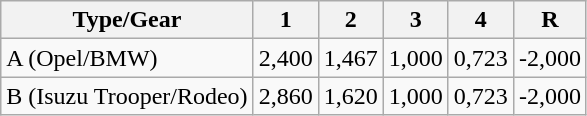<table class=wikitable>
<tr>
<th>Type/Gear</th>
<th>1</th>
<th>2</th>
<th>3</th>
<th>4</th>
<th>R</th>
</tr>
<tr>
<td>A (Opel/BMW)</td>
<td>2,400</td>
<td>1,467</td>
<td>1,000</td>
<td>0,723</td>
<td>-2,000</td>
</tr>
<tr>
<td>B (Isuzu Trooper/Rodeo)</td>
<td>2,860</td>
<td>1,620</td>
<td>1,000</td>
<td>0,723</td>
<td>-2,000</td>
</tr>
</table>
